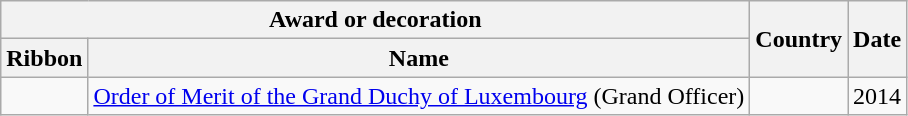<table class="wikitable" style="text-align:left;">
<tr>
<th colspan=2>Award or decoration</th>
<th rowspan=2>Country</th>
<th rowspan=2>Date</th>
</tr>
<tr>
<th>Ribbon</th>
<th>Name</th>
</tr>
<tr>
<td></td>
<td><a href='#'>Order of Merit of the Grand Duchy of Luxembourg</a> (Grand Officer)</td>
<td></td>
<td>2014</td>
</tr>
</table>
